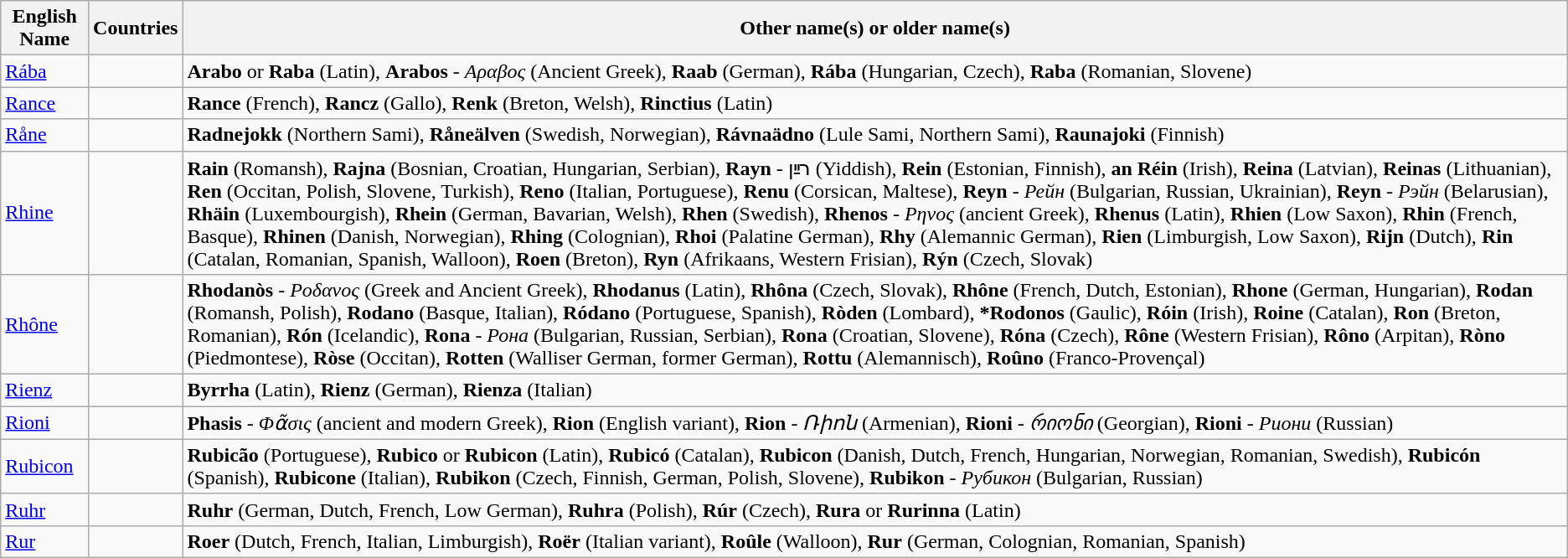<table class=wikitable>
<tr>
<th>English Name</th>
<th>Countries</th>
<th>Other name(s) or older name(s)</th>
</tr>
<tr>
<td><a href='#'>Rába</a></td>
<td> </td>
<td><strong>Arabo</strong> or <strong>Raba</strong> (Latin), <strong>Arabos</strong> - <em>Αραβος</em> (Ancient Greek), <strong>Raab</strong> (German), <strong>Rába</strong> (Hungarian, Czech), <strong>Raba</strong> (Romanian, Slovene)</td>
</tr>
<tr>
<td><a href='#'>Rance</a></td>
<td></td>
<td><strong>Rance</strong> (French), <strong>Rancz</strong> (Gallo), <strong>Renk</strong> (Breton, Welsh), <strong>Rinctius</strong> (Latin)</td>
</tr>
<tr>
<td><a href='#'>Råne</a></td>
<td></td>
<td><strong>Radnejokk</strong> (Northern Sami), <strong>Råneälven</strong> (Swedish, Norwegian), <strong>Rávnaädno</strong> (Lule Sami, Northern Sami), <strong>Raunajoki</strong> (Finnish)</td>
</tr>
<tr>
<td><a href='#'>Rhine</a></td>
<td>     </td>
<td><strong>Rain</strong> (Romansh), <strong>Rajna</strong> (Bosnian, Croatian, Hungarian, Serbian), <strong>Rayn</strong> - רײַן (Yiddish), <strong>Rein</strong> (Estonian, Finnish), <strong>an Réin</strong> (Irish), <strong>Reina</strong> (Latvian), <strong>Reinas</strong> (Lithuanian), <strong>Ren</strong> (Occitan, Polish, Slovene, Turkish), <strong>Reno</strong> (Italian, Portuguese), <strong>Renu</strong> (Corsican, Maltese), <strong>Reyn</strong> - <em>Рейн</em> (Bulgarian, Russian, Ukrainian), <strong>Reyn</strong> - <em>Рэйн</em> (Belarusian), <strong>Rhäin</strong> (Luxembourgish), <strong>Rhein</strong> (German, Bavarian, Welsh), <strong>Rhen</strong> (Swedish), <strong>Rhenos</strong> - <em>Ρηνος</em> (ancient Greek), <strong>Rhenus</strong> (Latin), <strong>Rhien</strong> (Low Saxon), <strong>Rhin</strong> (French, Basque), <strong>Rhinen</strong> (Danish, Norwegian), <strong>Rhing</strong> (Colognian), <strong>Rhoi</strong> (Palatine German), <strong>Rhy</strong> (Alemannic German), <strong>Rien</strong> (Limburgish, Low Saxon), <strong>Rijn</strong> (Dutch), <strong>Rin</strong> (Catalan, Romanian, Spanish, Walloon), <strong>Roen</strong> (Breton), <strong>Ryn</strong> (Afrikaans, Western Frisian), <strong>Rýn</strong> (Czech, Slovak)</td>
</tr>
<tr>
<td><a href='#'>Rhône</a></td>
<td> </td>
<td><strong>Rhodanòs</strong> - <em>Ροδανος</em> (Greek and Ancient Greek), <strong>Rhodanus</strong> (Latin), <strong>Rhôna</strong> (Czech, Slovak), <strong>Rhône</strong> (French, Dutch, Estonian), <strong>Rhone</strong> (German, Hungarian), <strong>Rodan</strong> (Romansh, Polish), <strong>Rodano</strong> (Basque, Italian), <strong>Ródano</strong> (Portuguese, Spanish), <strong>Ròden</strong> (Lombard), <strong>*Rodonos</strong> (Gaulic), <strong>Róin</strong> (Irish), <strong>Roine</strong> (Catalan), <strong>Ron</strong> (Breton, Romanian), <strong>Rón</strong> (Icelandic), <strong>Rona</strong> - <em>Рона</em> (Bulgarian, Russian, Serbian), <strong>Rona</strong> (Croatian, Slovene), <strong>Róna</strong> (Czech), <strong>Rône</strong> (Western Frisian),  <strong>Rôno</strong> (Arpitan), <strong>Ròno</strong> (Piedmontese), <strong>Ròse</strong> (Occitan), <strong>Rotten</strong> (Walliser German, former German), <strong>Rottu</strong> (Alemannisch), <strong>Roûno</strong> (Franco-Provençal)</td>
</tr>
<tr>
<td><a href='#'>Rienz</a></td>
<td></td>
<td><strong>Byrrha</strong> (Latin), <strong>Rienz</strong> (German), <strong>Rienza</strong> (Italian)</td>
</tr>
<tr>
<td><a href='#'>Rioni</a></td>
<td></td>
<td><strong>Phasis</strong> - <em>Φᾶσις</em> (ancient and modern Greek), <strong>Rion</strong> (English variant), <strong>Rion</strong> - <em>Ռիոն</em> (Armenian), <strong>Rioni</strong> - <em>რიონი</em> (Georgian), <strong>Rioni</strong> - <em>Риони</em> (Russian)</td>
</tr>
<tr>
<td><a href='#'>Rubicon</a></td>
<td></td>
<td><strong>Rubicão</strong> (Portuguese), <strong>Rubico</strong> or <strong>Rubicon</strong> (Latin), <strong>Rubicó</strong> (Catalan), <strong>Rubicon</strong> (Danish, Dutch, French, Hungarian, Norwegian, Romanian, Swedish), <strong>Rubicón</strong> (Spanish), <strong>Rubicone</strong> (Italian), <strong>Rubikon</strong> (Czech, Finnish, German, Polish, Slovene), <strong>Rubikon</strong> - <em>Рубикон</em> (Bulgarian, Russian)</td>
</tr>
<tr>
<td><a href='#'>Ruhr</a></td>
<td></td>
<td><strong>Ruhr</strong> (German, Dutch, French, Low German), <strong>Ruhra</strong> (Polish), <strong>Rúr</strong> (Czech), <strong>Rura</strong> or <strong>Rurinna</strong> (Latin)</td>
</tr>
<tr>
<td><a href='#'>Rur</a></td>
<td>  </td>
<td><strong>Roer</strong> (Dutch, French, Italian, Limburgish), <strong>Roër</strong> (Italian variant), <strong>Roûle</strong> (Walloon), <strong>Rur</strong> (German, Colognian, Romanian, Spanish)</td>
</tr>
</table>
